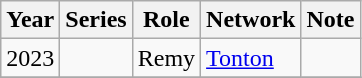<table class="wikitable">
<tr>
<th>Year</th>
<th>Series</th>
<th>Role</th>
<th>Network</th>
<th>Note</th>
</tr>
<tr>
<td>2023</td>
<td><em></em></td>
<td>Remy</td>
<td><a href='#'>Tonton</a></td>
<td></td>
</tr>
<tr>
</tr>
</table>
